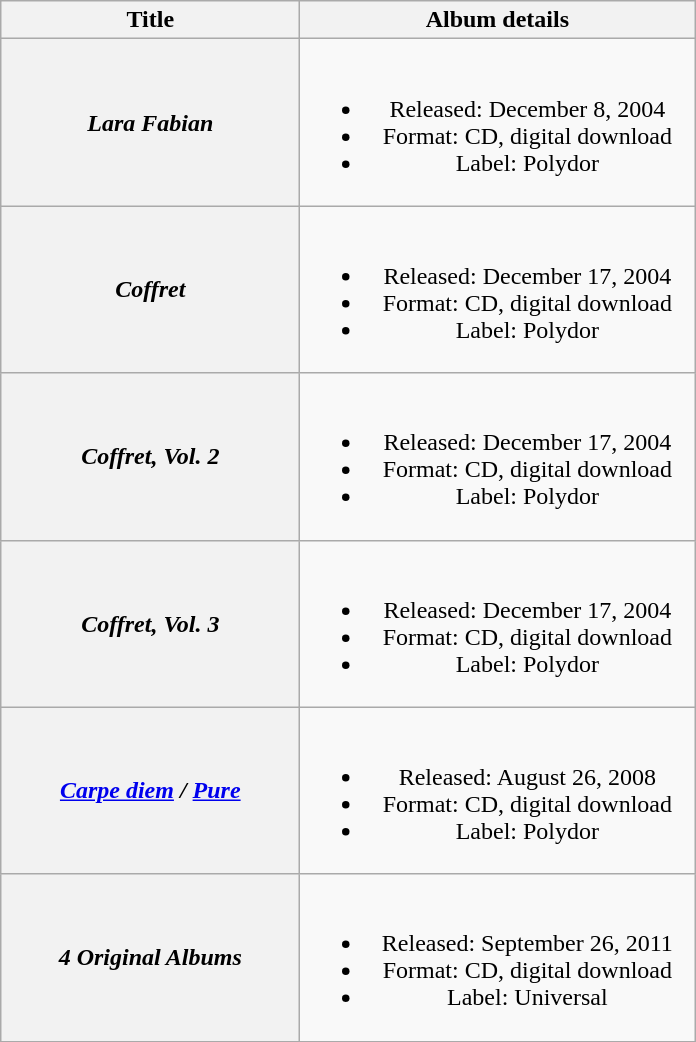<table class="wikitable plainrowheaders" style="text-align:center;">
<tr>
<th scope="col" style="width:12em;">Title</th>
<th scope="col" style="width:16em;">Album details</th>
</tr>
<tr>
<th scope="row"><em>Lara Fabian</em></th>
<td><br><ul><li>Released: December 8, 2004</li><li>Format: CD, digital download</li><li>Label: Polydor</li></ul></td>
</tr>
<tr>
<th scope="row"><em>Coffret</em></th>
<td><br><ul><li>Released: December 17, 2004</li><li>Format: CD, digital download</li><li>Label: Polydor</li></ul></td>
</tr>
<tr>
<th scope="row"><em>Coffret, Vol. 2</em></th>
<td><br><ul><li>Released: December 17, 2004</li><li>Format: CD, digital download</li><li>Label: Polydor</li></ul></td>
</tr>
<tr>
<th scope="row"><em>Coffret, Vol. 3</em></th>
<td><br><ul><li>Released: December 17, 2004</li><li>Format: CD, digital download</li><li>Label: Polydor</li></ul></td>
</tr>
<tr>
<th scope="row"><em><a href='#'>Carpe diem</a> / <a href='#'>Pure</a></em></th>
<td><br><ul><li>Released: August 26, 2008</li><li>Format: CD, digital download</li><li>Label: Polydor</li></ul></td>
</tr>
<tr>
<th scope="row"><em>4 Original Albums</em></th>
<td><br><ul><li>Released: September 26, 2011</li><li>Format: CD, digital download</li><li>Label: Universal</li></ul></td>
</tr>
<tr>
</tr>
</table>
